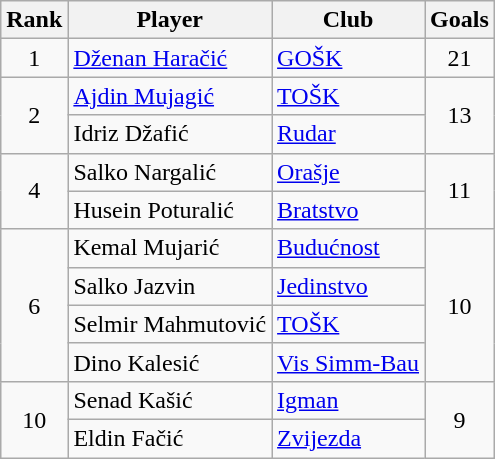<table class="wikitable" style="text-align:center">
<tr>
<th>Rank</th>
<th>Player</th>
<th>Club</th>
<th>Goals</th>
</tr>
<tr>
<td>1</td>
<td align=left> <a href='#'>Dženan Haračić</a></td>
<td align=left><a href='#'>GOŠK</a></td>
<td>21</td>
</tr>
<tr>
<td rowspan=2>2</td>
<td align=left> <a href='#'>Ajdin Mujagić</a></td>
<td align=left><a href='#'>TOŠK</a></td>
<td rowspan=2>13</td>
</tr>
<tr>
<td align=left> Idriz Džafić</td>
<td align=left><a href='#'>Rudar</a></td>
</tr>
<tr>
<td rowspan=2>4</td>
<td align=left> Salko Nargalić</td>
<td align=left><a href='#'>Orašje</a></td>
<td rowspan=2>11</td>
</tr>
<tr>
<td align=left> Husein Poturalić</td>
<td align=left><a href='#'>Bratstvo</a></td>
</tr>
<tr>
<td rowspan=4>6</td>
<td align=left> Kemal Mujarić</td>
<td align=left><a href='#'>Budućnost</a></td>
<td rowspan=4>10</td>
</tr>
<tr>
<td align=left> Salko Jazvin</td>
<td align=left><a href='#'>Jedinstvo</a></td>
</tr>
<tr>
<td align=left> Selmir Mahmutović</td>
<td align=left><a href='#'>TOŠK</a></td>
</tr>
<tr>
<td align=left> Dino Kalesić</td>
<td align=left><a href='#'>Vis Simm-Bau</a></td>
</tr>
<tr>
<td rowspan=2>10</td>
<td align=left> Senad Kašić</td>
<td align=left><a href='#'>Igman</a></td>
<td rowspan=2>9</td>
</tr>
<tr>
<td align=left> Eldin Fačić</td>
<td align=left><a href='#'>Zvijezda</a></td>
</tr>
</table>
